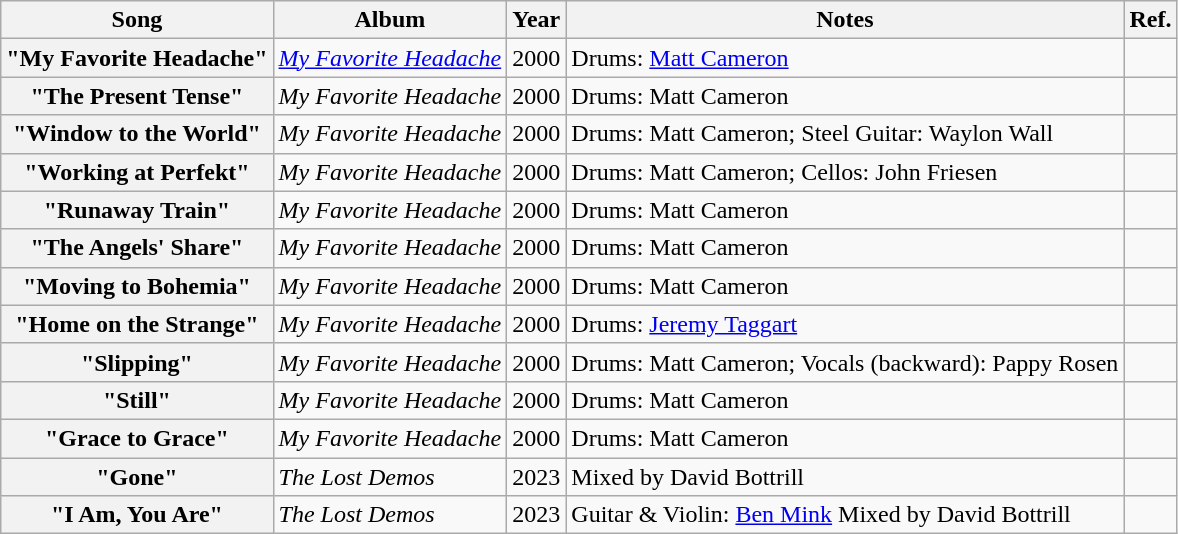<table class="wikitable sortable plainrowheaders" style="text-align:left;">
<tr>
<th scope="col">Song</th>
<th scope="col">Album</th>
<th scope="col">Year</th>
<th scope="col" class="unsortable">Notes</th>
<th scope="col" class="unsortable">Ref.</th>
</tr>
<tr>
<th scope="row">"My Favorite Headache"</th>
<td><em><a href='#'>My Favorite Headache</a></em></td>
<td>2000</td>
<td>Drums: <a href='#'>Matt Cameron</a></td>
<td></td>
</tr>
<tr>
<th scope="row">"The Present Tense"</th>
<td><em>My Favorite Headache</em></td>
<td>2000</td>
<td>Drums: Matt Cameron</td>
<td></td>
</tr>
<tr>
<th scope="row">"Window to the World"</th>
<td><em>My Favorite Headache</em></td>
<td>2000</td>
<td>Drums: Matt Cameron; Steel Guitar: Waylon Wall</td>
<td></td>
</tr>
<tr>
<th scope="row">"Working at Perfekt"</th>
<td><em>My Favorite Headache</em></td>
<td>2000</td>
<td>Drums: Matt Cameron; Cellos: John Friesen</td>
<td></td>
</tr>
<tr>
<th scope="row">"Runaway Train"</th>
<td><em>My Favorite Headache</em></td>
<td>2000</td>
<td>Drums: Matt Cameron</td>
<td></td>
</tr>
<tr>
<th scope="row">"The Angels' Share"</th>
<td><em>My Favorite Headache</em></td>
<td>2000</td>
<td>Drums: Matt Cameron</td>
<td></td>
</tr>
<tr>
<th scope="row">"Moving to Bohemia"</th>
<td><em>My Favorite Headache</em></td>
<td>2000</td>
<td>Drums: Matt Cameron</td>
<td></td>
</tr>
<tr>
<th scope="row">"Home on the Strange"</th>
<td><em>My Favorite Headache</em></td>
<td>2000</td>
<td>Drums: <a href='#'>Jeremy Taggart</a></td>
<td></td>
</tr>
<tr>
<th scope="row">"Slipping"</th>
<td><em>My Favorite Headache</em></td>
<td>2000</td>
<td>Drums: Matt Cameron; Vocals (backward): Pappy Rosen</td>
<td></td>
</tr>
<tr>
<th scope="row">"Still"</th>
<td><em>My Favorite Headache</em></td>
<td>2000</td>
<td>Drums: Matt Cameron</td>
<td></td>
</tr>
<tr>
<th scope="row">"Grace to Grace"</th>
<td><em>My Favorite Headache</em></td>
<td>2000</td>
<td>Drums: Matt Cameron</td>
<td></td>
</tr>
<tr>
<th scope="row">"Gone"</th>
<td><em>The Lost Demos</em></td>
<td>2023</td>
<td>Mixed by David Bottrill</td>
<td></td>
</tr>
<tr>
<th scope="row">"I Am, You Are"</th>
<td><em>The Lost Demos</em></td>
<td>2023</td>
<td>Guitar & Violin: <a href='#'>Ben Mink</a> Mixed by David Bottrill</td>
<td></td>
</tr>
</table>
